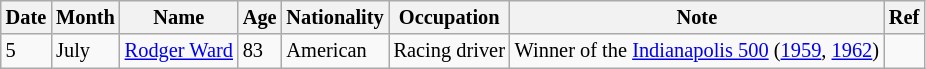<table class="wikitable" style="font-size:85%;">
<tr>
<th>Date</th>
<th>Month</th>
<th>Name</th>
<th>Age</th>
<th>Nationality</th>
<th>Occupation</th>
<th>Note</th>
<th>Ref</th>
</tr>
<tr>
<td>5</td>
<td>July</td>
<td><a href='#'>Rodger Ward</a></td>
<td>83</td>
<td>American</td>
<td>Racing driver</td>
<td>Winner of the <a href='#'>Indianapolis 500</a> (<a href='#'>1959</a>, <a href='#'>1962</a>)</td>
<td></td>
</tr>
</table>
